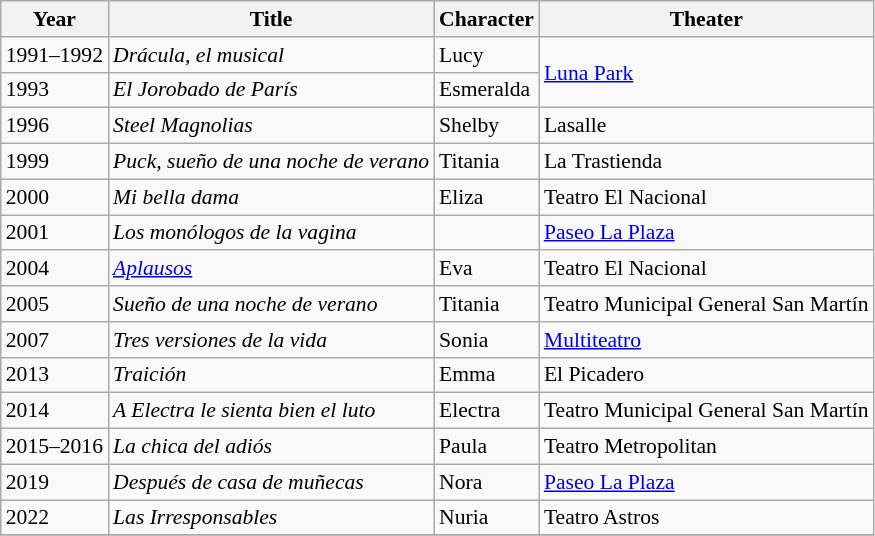<table class="wikitable" style="font-size: 90%;">
<tr>
<th>Year</th>
<th>Title</th>
<th>Character</th>
<th>Theater</th>
</tr>
<tr>
<td>1991–1992</td>
<td><em>Drácula, el musical</em></td>
<td>Lucy</td>
<td rowspan="2"><a href='#'>Luna Park</a></td>
</tr>
<tr>
<td>1993</td>
<td><em>El Jorobado de París</em></td>
<td>Esmeralda</td>
</tr>
<tr>
<td>1996</td>
<td><em>Steel Magnolias</em></td>
<td>Shelby</td>
<td>Lasalle</td>
</tr>
<tr>
<td>1999</td>
<td><em>Puck, sueño de una noche de verano </em></td>
<td>Titania</td>
<td>La Trastienda</td>
</tr>
<tr>
<td>2000</td>
<td><em>Mi bella dama</em></td>
<td>Eliza</td>
<td>Teatro El Nacional</td>
</tr>
<tr>
<td>2001</td>
<td><em>Los monólogos de la vagina</em></td>
<td></td>
<td><a href='#'>Paseo La Plaza</a></td>
</tr>
<tr>
<td>2004</td>
<td><em><a href='#'>Aplausos</a></em></td>
<td>Eva</td>
<td>Teatro El Nacional</td>
</tr>
<tr>
<td>2005</td>
<td><em>Sueño de una noche de verano</em></td>
<td>Titania</td>
<td>Teatro Municipal General San Martín</td>
</tr>
<tr>
<td>2007</td>
<td><em>Tres versiones de la vida</em></td>
<td>Sonia</td>
<td><a href='#'>Multiteatro</a></td>
</tr>
<tr>
<td>2013</td>
<td><em>Traición</em></td>
<td>Emma</td>
<td>El Picadero</td>
</tr>
<tr>
<td>2014</td>
<td><em>A Electra le sienta bien el luto</em></td>
<td>Electra</td>
<td>Teatro Municipal General San Martín</td>
</tr>
<tr>
<td>2015–2016</td>
<td><em>La chica del adiós</em></td>
<td>Paula</td>
<td>Teatro Metropolitan</td>
</tr>
<tr>
<td>2019</td>
<td><em>Después de casa de muñecas</em></td>
<td>Nora</td>
<td><a href='#'>Paseo La Plaza</a></td>
</tr>
<tr>
<td>2022</td>
<td><em>Las Irresponsables</em></td>
<td>Nuria</td>
<td>Teatro Astros</td>
</tr>
<tr>
</tr>
</table>
